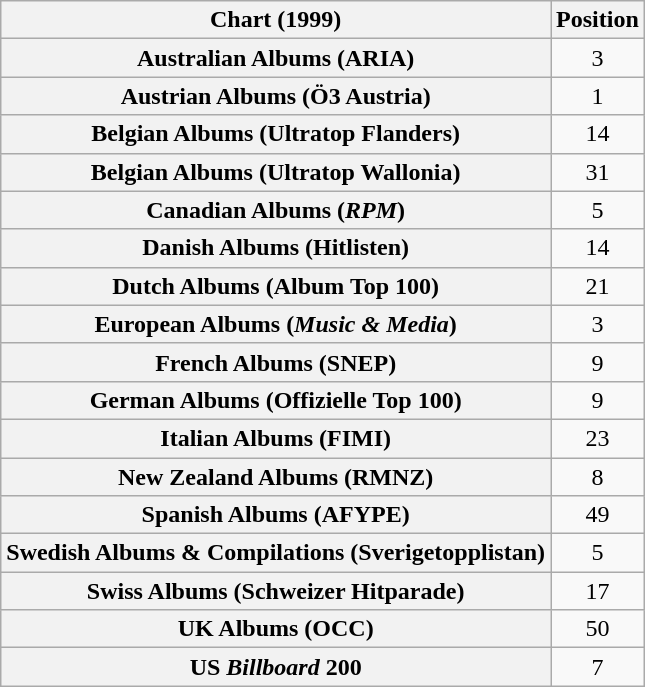<table class="wikitable sortable plainrowheaders" style="text-align:center;">
<tr>
<th scope="column">Chart (1999)</th>
<th scope="column">Position</th>
</tr>
<tr>
<th scope="row">Australian Albums (ARIA)</th>
<td>3</td>
</tr>
<tr>
<th scope="row">Austrian Albums (Ö3 Austria)</th>
<td>1</td>
</tr>
<tr>
<th scope="row">Belgian Albums (Ultratop Flanders)</th>
<td>14</td>
</tr>
<tr>
<th scope="row">Belgian Albums (Ultratop Wallonia)</th>
<td>31</td>
</tr>
<tr>
<th scope="row">Canadian Albums (<em>RPM</em>)</th>
<td>5</td>
</tr>
<tr>
<th scope="row">Danish Albums (Hitlisten)</th>
<td>14</td>
</tr>
<tr>
<th scope="row">Dutch Albums (Album Top 100)</th>
<td>21</td>
</tr>
<tr>
<th scope="row">European Albums (<em>Music & Media</em>)</th>
<td>3</td>
</tr>
<tr>
<th scope="row">French Albums (SNEP)</th>
<td>9</td>
</tr>
<tr>
<th scope="row">German Albums (Offizielle Top 100)</th>
<td>9</td>
</tr>
<tr>
<th scope="row">Italian Albums (FIMI)</th>
<td>23</td>
</tr>
<tr>
<th scope="row">New Zealand Albums (RMNZ)</th>
<td>8</td>
</tr>
<tr>
<th scope="row">Spanish Albums (AFYPE)</th>
<td>49</td>
</tr>
<tr>
<th scope="row">Swedish Albums & Compilations (Sverigetopplistan)</th>
<td>5</td>
</tr>
<tr>
<th scope="row">Swiss Albums (Schweizer Hitparade)</th>
<td>17</td>
</tr>
<tr>
<th scope="row">UK Albums (OCC)</th>
<td>50</td>
</tr>
<tr>
<th scope="row">US <em>Billboard</em> 200</th>
<td>7</td>
</tr>
</table>
